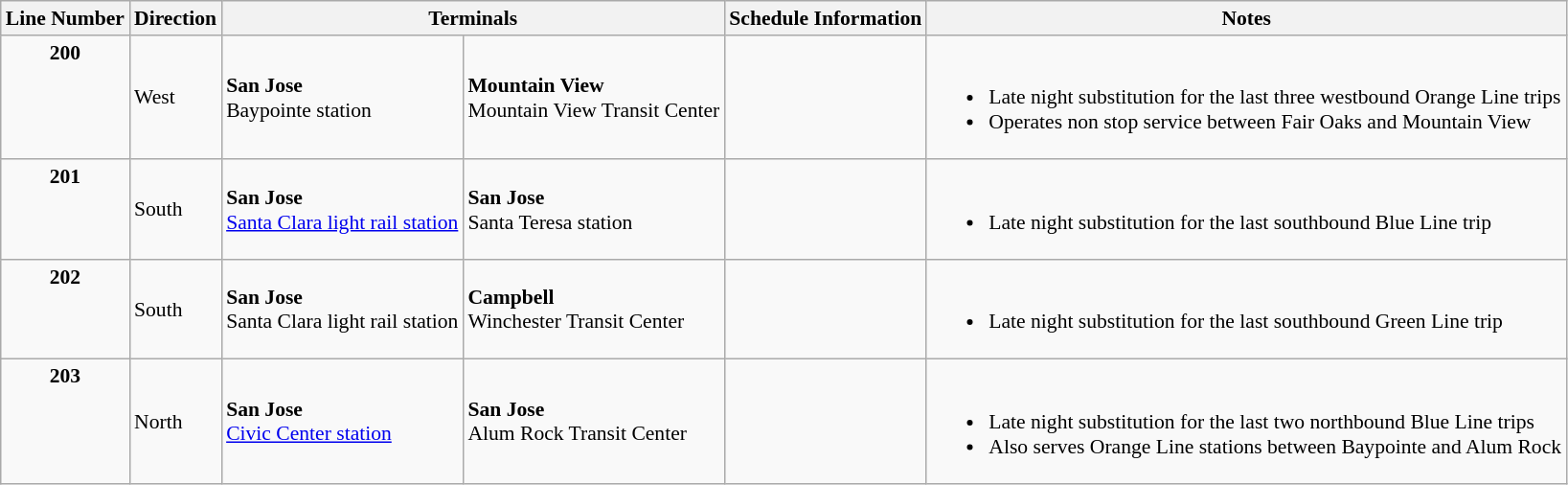<table class="wikitable" style="font-size: 90%;" |>
<tr>
<th>Line Number</th>
<th>Direction</th>
<th colspan="2">Terminals</th>
<th>Schedule Information</th>
<th>Notes</th>
</tr>
<tr>
<td style="vertical-align:top" align="center"><div><strong>200</strong></div></td>
<td>West</td>
<td><strong>San Jose</strong><br>Baypointe station</td>
<td><strong>Mountain View</strong><br>Mountain View Transit Center</td>
<td></td>
<td><br><ul><li>Late night substitution for the last three westbound Orange Line trips</li><li>Operates non stop service between Fair Oaks and Mountain View</li></ul></td>
</tr>
<tr>
<td style="vertical-align:top" align="center"><div><strong>201</strong></div></td>
<td>South</td>
<td><strong>San Jose</strong><br><a href='#'>Santa Clara light rail station</a></td>
<td><strong>San Jose</strong><br>Santa Teresa station</td>
<td></td>
<td><br><ul><li>Late night substitution for the last southbound Blue Line trip</li></ul></td>
</tr>
<tr>
<td style="vertical-align:top" align="center"><div><strong>202</strong></div></td>
<td>South</td>
<td><strong>San Jose</strong><br>Santa Clara light rail station</td>
<td><strong>Campbell</strong><br>Winchester Transit Center</td>
<td></td>
<td><br><ul><li>Late night substitution for the last southbound Green Line trip</li></ul></td>
</tr>
<tr>
<td style="vertical-align:top" align="center"><div><strong>203</strong></div></td>
<td>North</td>
<td><strong>San Jose</strong><br><a href='#'>Civic Center station</a></td>
<td><strong>San Jose</strong><br>Alum Rock Transit Center</td>
<td></td>
<td><br><ul><li>Late night substitution for the last two northbound Blue Line trips</li><li>Also serves Orange Line stations between Baypointe and Alum Rock</li></ul></td>
</tr>
</table>
